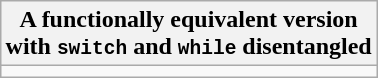<table class="wikitable" align="right" style="margin-left: 1.5em;">
<tr>
<th>A functionally equivalent version<br>with <code>switch</code> and <code>while</code> disentangled</th>
</tr>
<tr>
<td></td>
</tr>
</table>
